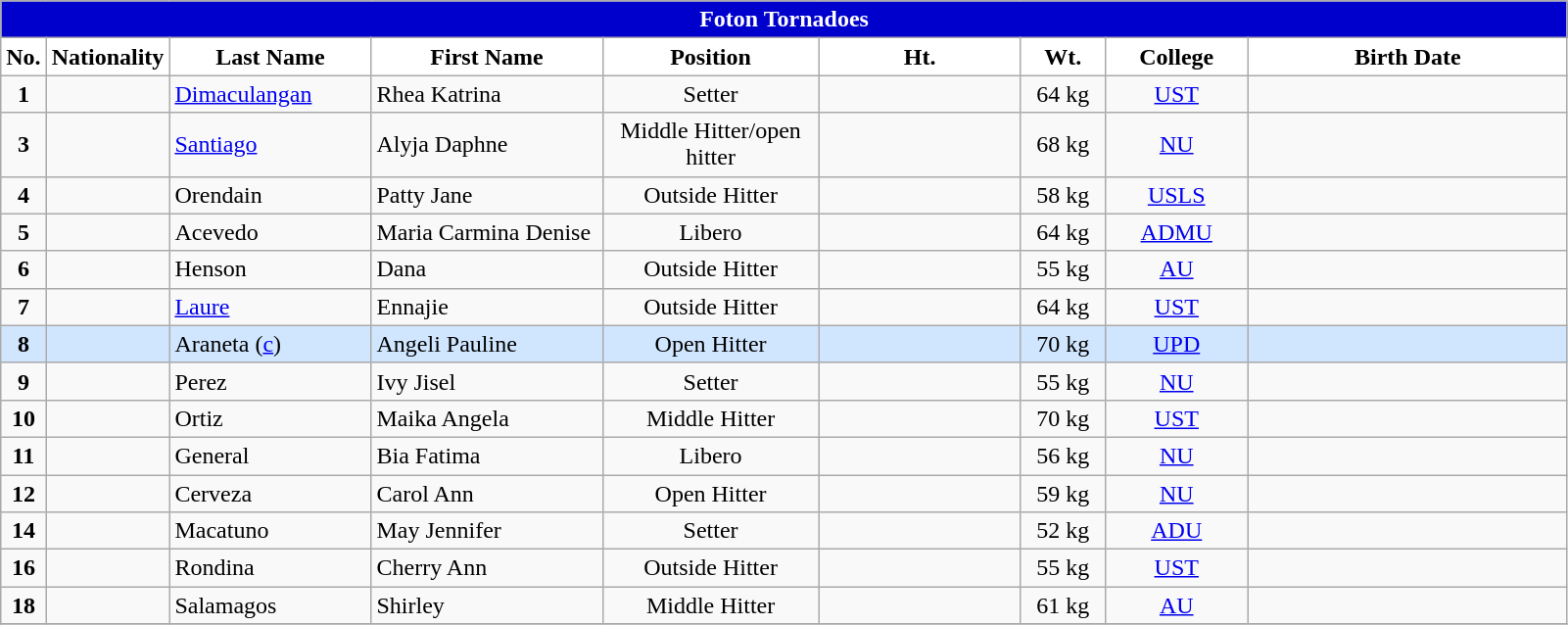<table class="wikitable" style="text-align:center;">
<tr>
<td colspan="9" style= "background:#0000CD; color:white; text-align: center"><strong>Foton Tornadoes</strong></td>
</tr>
<tr>
<th width=3px style="background: White; color: Black; text-align: center"><strong>No.</strong></th>
<th width=5px style="background: White; color: Black; text-align: center"><strong>Nationality</strong></th>
<th width=130px style="background: White; color: Black">Last Name</th>
<th width=150px style="background: White; color: Black">First Name</th>
<th width=140px style="background: White; color: Black">Position</th>
<th width=130px style="background: White; color: Black">Ht.</th>
<th width=50px style="background: White; color: Black">Wt.</th>
<th width=90px style="background: White; color: Black">College</th>
<th width=210px style="background: White; color: Black">Birth Date</th>
</tr>
<tr>
<td><strong>1</strong></td>
<td></td>
<td style="text-align: left"><a href='#'>Dimaculangan</a></td>
<td style="text-align: left">Rhea Katrina</td>
<td>Setter</td>
<td></td>
<td>64 kg</td>
<td><a href='#'>UST</a></td>
<td style="text-align: left"></td>
</tr>
<tr>
<td><strong>3</strong></td>
<td></td>
<td style="text-align: left"><a href='#'>Santiago</a></td>
<td style="text-align: left">Alyja Daphne</td>
<td>Middle Hitter/open hitter</td>
<td></td>
<td>68 kg</td>
<td><a href='#'>NU</a></td>
<td style="text-align: left"></td>
</tr>
<tr>
<td><strong>4</strong></td>
<td></td>
<td style="text-align: left">Orendain</td>
<td style="text-align: left">Patty Jane</td>
<td>Outside Hitter</td>
<td></td>
<td>58 kg</td>
<td><a href='#'>USLS</a></td>
<td style="text-align: left"></td>
</tr>
<tr>
<td><strong>5</strong></td>
<td></td>
<td style="text-align: left">Acevedo</td>
<td style="text-align: left">Maria Carmina Denise</td>
<td>Libero</td>
<td></td>
<td>64 kg</td>
<td><a href='#'>ADMU</a></td>
<td style="text-align: left"></td>
</tr>
<tr>
<td><strong>6</strong></td>
<td></td>
<td style="text-align: left">Henson</td>
<td style="text-align: left">Dana</td>
<td>Outside Hitter</td>
<td></td>
<td>55 kg</td>
<td><a href='#'>AU</a></td>
<td style="text-align: left"></td>
</tr>
<tr>
<td><strong>7</strong></td>
<td></td>
<td style="text-align: left"><a href='#'>Laure</a></td>
<td style="text-align: left">Ennajie</td>
<td>Outside Hitter</td>
<td></td>
<td>64 kg</td>
<td><a href='#'>UST</a></td>
<td style="text-align: left"></td>
</tr>
<tr bgcolor=#D0E6FF>
<td><strong>8</strong></td>
<td></td>
<td style="text-align: left">Araneta (<a href='#'>c</a>)</td>
<td style="text-align: left">Angeli Pauline</td>
<td>Open Hitter</td>
<td></td>
<td>70 kg</td>
<td><a href='#'>UPD</a></td>
<td style="text-align: left"></td>
</tr>
<tr>
<td><strong>9</strong></td>
<td></td>
<td style="text-align: left">Perez</td>
<td style="text-align: left">Ivy Jisel</td>
<td>Setter</td>
<td></td>
<td>55 kg</td>
<td><a href='#'>NU</a></td>
<td style="text-align: left"></td>
</tr>
<tr>
<td><strong>10</strong></td>
<td></td>
<td style="text-align: left">Ortiz</td>
<td style="text-align: left">Maika Angela</td>
<td>Middle Hitter</td>
<td></td>
<td>70 kg</td>
<td><a href='#'>UST</a></td>
<td style="text-align: left"></td>
</tr>
<tr>
<td><strong>11</strong></td>
<td></td>
<td style="text-align: left">General</td>
<td style="text-align: left">Bia Fatima</td>
<td>Libero</td>
<td></td>
<td>56 kg</td>
<td><a href='#'>NU</a></td>
<td style="text-align: left"></td>
</tr>
<tr>
<td><strong>12</strong></td>
<td></td>
<td style="text-align: left">Cerveza</td>
<td style="text-align: left">Carol Ann</td>
<td>Open Hitter</td>
<td></td>
<td>59 kg</td>
<td><a href='#'>NU</a></td>
<td style="text-align: left"></td>
</tr>
<tr>
<td><strong>14</strong></td>
<td></td>
<td style="text-align: left">Macatuno</td>
<td style="text-align: left">May Jennifer</td>
<td>Setter</td>
<td></td>
<td>52 kg</td>
<td><a href='#'>ADU</a></td>
<td style="text-align: left"></td>
</tr>
<tr>
<td><strong>16</strong></td>
<td></td>
<td style="text-align: left">Rondina</td>
<td style="text-align: left">Cherry Ann</td>
<td>Outside Hitter</td>
<td></td>
<td>55 kg</td>
<td><a href='#'>UST</a></td>
<td style="text-align: left"></td>
</tr>
<tr>
<td><strong>18</strong></td>
<td></td>
<td style="text-align: left">Salamagos</td>
<td style="text-align: left">Shirley</td>
<td>Middle Hitter</td>
<td></td>
<td>61 kg</td>
<td><a href='#'>AU</a></td>
<td style="text-align: left"></td>
</tr>
<tr>
</tr>
</table>
